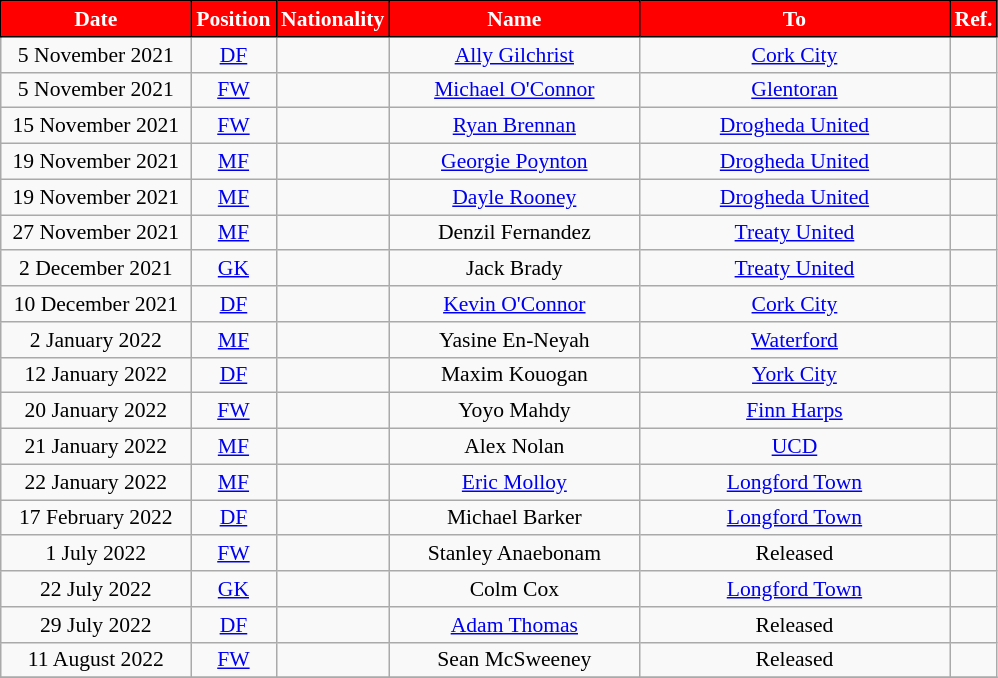<table class="wikitable"  style="text-align:center; font-size:90%; ">
<tr>
<th style="background:#FF0000;color:white;border:1px solid black; width:120px;">Date</th>
<th style="background:#FF0000;color:white;border:1px solid black; width:50px;">Position</th>
<th style="background:#FF0000;color:white;border:1px solid black; width:50px;">Nationality</th>
<th style="background:#FF0000;color:white;border:1px solid black; width:160px;">Name</th>
<th style="background:#FF0000;color:white;border:1px solid black; width:200px;">To</th>
<th style="background:#FF0000;color:white;border:1px solid black; width:25px;">Ref.</th>
</tr>
<tr>
<td>5 November 2021</td>
<td><a href='#'>DF</a></td>
<td></td>
<td><a href='#'>Ally Gilchrist</a></td>
<td> <a href='#'>Cork City</a></td>
<td></td>
</tr>
<tr>
<td>5 November 2021</td>
<td><a href='#'>FW</a></td>
<td></td>
<td><a href='#'>Michael O'Connor</a></td>
<td> <a href='#'>Glentoran</a></td>
<td></td>
</tr>
<tr>
<td>15 November 2021</td>
<td><a href='#'>FW</a></td>
<td></td>
<td><a href='#'>Ryan Brennan</a></td>
<td> <a href='#'>Drogheda United</a></td>
<td></td>
</tr>
<tr>
<td>19 November 2021</td>
<td><a href='#'>MF</a></td>
<td></td>
<td><a href='#'>Georgie Poynton</a></td>
<td> <a href='#'>Drogheda United</a></td>
<td></td>
</tr>
<tr>
<td>19 November 2021</td>
<td><a href='#'>MF</a></td>
<td></td>
<td><a href='#'>Dayle Rooney</a></td>
<td> <a href='#'>Drogheda United</a></td>
<td></td>
</tr>
<tr>
<td>27 November 2021</td>
<td><a href='#'>MF</a></td>
<td></td>
<td>Denzil Fernandez</td>
<td> <a href='#'>Treaty United</a></td>
<td></td>
</tr>
<tr>
<td>2 December 2021</td>
<td><a href='#'>GK</a></td>
<td></td>
<td>Jack Brady</td>
<td> <a href='#'>Treaty United</a></td>
<td></td>
</tr>
<tr>
<td>10 December 2021</td>
<td><a href='#'>DF</a></td>
<td></td>
<td><a href='#'>Kevin O'Connor</a></td>
<td> <a href='#'>Cork City</a></td>
<td></td>
</tr>
<tr>
<td>2 January 2022</td>
<td><a href='#'>MF</a></td>
<td></td>
<td>Yasine En-Neyah</td>
<td> <a href='#'>Waterford</a></td>
<td></td>
</tr>
<tr>
<td>12 January 2022</td>
<td><a href='#'>DF</a></td>
<td></td>
<td>Maxim Kouogan</td>
<td> <a href='#'>York City</a></td>
<td></td>
</tr>
<tr>
<td>20 January 2022</td>
<td><a href='#'>FW</a></td>
<td></td>
<td>Yoyo Mahdy</td>
<td> <a href='#'>Finn Harps</a></td>
<td></td>
</tr>
<tr>
<td>21 January 2022</td>
<td><a href='#'>MF</a></td>
<td></td>
<td>Alex Nolan</td>
<td> <a href='#'>UCD</a></td>
<td></td>
</tr>
<tr>
<td>22 January 2022</td>
<td><a href='#'>MF</a></td>
<td></td>
<td><a href='#'>Eric Molloy</a></td>
<td> <a href='#'>Longford Town</a></td>
<td></td>
</tr>
<tr>
<td>17 February 2022</td>
<td><a href='#'>DF</a></td>
<td></td>
<td>Michael Barker</td>
<td> <a href='#'>Longford Town</a></td>
<td></td>
</tr>
<tr>
<td>1 July 2022</td>
<td><a href='#'>FW</a></td>
<td></td>
<td>Stanley Anaebonam</td>
<td>Released</td>
<td></td>
</tr>
<tr>
<td>22 July 2022</td>
<td><a href='#'>GK</a></td>
<td></td>
<td>Colm Cox</td>
<td> <a href='#'>Longford Town</a></td>
<td></td>
</tr>
<tr>
<td>29 July 2022</td>
<td><a href='#'>DF</a></td>
<td></td>
<td><a href='#'>Adam Thomas</a></td>
<td>Released</td>
<td></td>
</tr>
<tr>
<td>11 August 2022</td>
<td><a href='#'>FW</a></td>
<td></td>
<td>Sean McSweeney</td>
<td>Released</td>
<td></td>
</tr>
<tr>
</tr>
</table>
